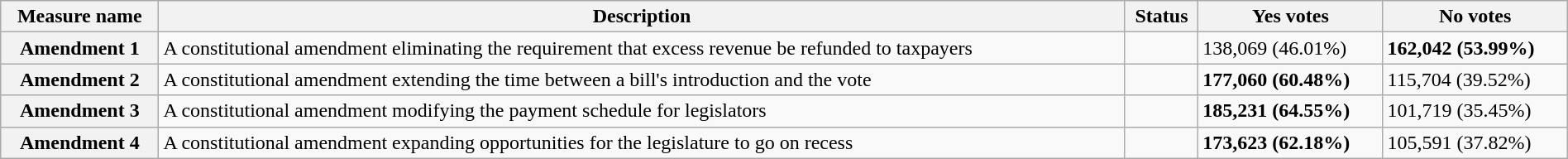<table class="wikitable sortable plainrowheaders" style="width:100%">
<tr>
<th scope="col">Measure name</th>
<th class="unsortable" scope="col">Description</th>
<th scope="col">Status</th>
<th scope="col">Yes votes</th>
<th scope="col">No votes</th>
</tr>
<tr>
<th scope="row">Amendment 1</th>
<td>A constitutional amendment eliminating the requirement that excess revenue be refunded to taxpayers</td>
<td></td>
<td>138,069 (46.01%)</td>
<td><strong>162,042 (53.99%)</strong></td>
</tr>
<tr>
<th scope="row">Amendment 2</th>
<td>A constitutional amendment extending the time between a bill's introduction and the vote</td>
<td></td>
<td><strong>177,060 (60.48%)</strong></td>
<td>115,704 (39.52%)</td>
</tr>
<tr>
<th scope="row">Amendment 3</th>
<td>A constitutional amendment modifying the payment schedule for legislators</td>
<td></td>
<td><strong>185,231 (64.55%)</strong></td>
<td>101,719 (35.45%)</td>
</tr>
<tr>
<th scope="row">Amendment 4</th>
<td>A constitutional amendment expanding opportunities for the legislature to go on recess</td>
<td></td>
<td><strong>173,623 (62.18%)</strong></td>
<td>105,591 (37.82%)</td>
</tr>
</table>
